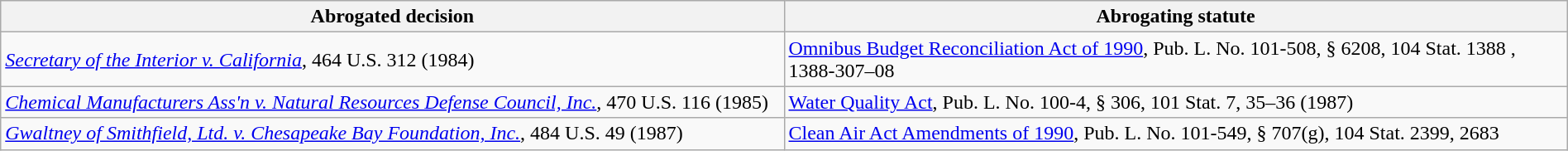<table class="wikitable" style="width:100%; margin:auto;">
<tr>
<th style="width:50%;">Abrogated decision</th>
<th style="width:50%;">Abrogating statute</th>
</tr>
<tr>
<td><em><a href='#'>Secretary of the Interior v. California</a></em>, 464 U.S. 312 (1984)</td>
<td><a href='#'>Omnibus Budget Reconciliation Act of 1990</a>, Pub. L. No. 101-508, § 6208, 104 Stat. 1388	, 1388-307–08</td>
</tr>
<tr>
<td><em><a href='#'>Chemical Manufacturers Ass'n v. Natural Resources Defense Council, Inc.</a></em>, 470 U.S. 116 (1985)</td>
<td><a href='#'>Water Quality Act</a>, Pub. L. No. 100-4, § 306, 101 Stat. 7, 35–36 (1987)</td>
</tr>
<tr>
<td><em><a href='#'>Gwaltney of Smithfield, Ltd. v. Chesapeake Bay Foundation, Inc.</a></em>, 484 U.S. 49 (1987)</td>
<td><a href='#'>Clean Air Act Amendments of 1990</a>, Pub. L. No. 101-549, § 707(g), 104 Stat. 2399, 2683</td>
</tr>
</table>
